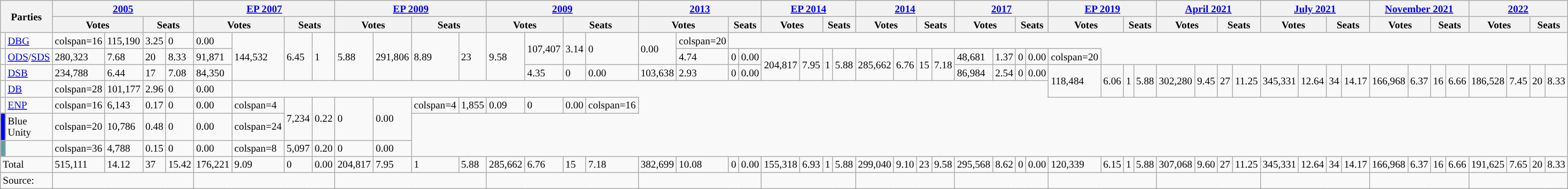<table class="wikitable unsortable mw-collapsible mw-collapsed" style="font-size:80%;line-height:14px;">
<tr>
<th rowspan=2 colspan=2>Parties</th>
<th colspan=4><a href='#'>2005</a></th>
<th colspan=4><a href='#'>EP 2007</a></th>
<th colspan=4><a href='#'>EP 2009</a></th>
<th colspan=4><a href='#'>2009</a></th>
<th colspan=4><a href='#'>2013</a></th>
<th colspan=4><a href='#'>EP 2014</a></th>
<th colspan=4><a href='#'>2014</a></th>
<th colspan=4><a href='#'>2017</a></th>
<th colspan=4><a href='#'>EP 2019</a></th>
<th colspan=4><a href='#'>April 2021</a></th>
<th colspan=4><a href='#'>July 2021</a></th>
<th colspan=4><a href='#'>November 2021</a></th>
<th colspan=4><a href='#'>2022</a></th>
</tr>
<tr>
<th colspan=2>Votes</th>
<th colspan=2>Seats</th>
<th colspan=2>Votes</th>
<th colspan=2>Seats</th>
<th colspan=2>Votes</th>
<th colspan=2>Seats</th>
<th colspan=2>Votes</th>
<th colspan=2>Seats</th>
<th colspan=2>Votes</th>
<th colspan=2>Seats</th>
<th colspan=2>Votes</th>
<th colspan=2>Seats</th>
<th colspan=2>Votes</th>
<th colspan=2>Seats</th>
<th colspan=2>Votes</th>
<th colspan=2>Seats</th>
<th colspan=2>Votes</th>
<th colspan=2>Seats</th>
<th colspan=2>Votes</th>
<th colspan=2>Seats</th>
<th colspan=2>Votes</th>
<th colspan=2>Seats</th>
<th colspan=2>Votes</th>
<th colspan=2>Seats</th>
<th colspan=2>Votes</th>
<th colspan=2>Seats</th>
</tr>
<tr>
<td style="background:"></td>
<td><a href='#'>DBG</a></td>
<td>colspan=16 </td>
<td>115,190</td>
<td>3.25</td>
<td>0</td>
<td>0.00</td>
<td rowspan=3>144,532</td>
<td rowspan=3>6.45</td>
<td rowspan=3>1</td>
<td rowspan=3>5.88</td>
<td rowspan=3>291,806</td>
<td rowspan=3>8.89</td>
<td rowspan=3>23</td>
<td rowspan=3>9.58</td>
<td rowspan=2>107,407</td>
<td rowspan=2>3.14</td>
<td rowspan=2>0</td>
<td rowspan=2>0.00</td>
<td>colspan=20 </td>
</tr>
<tr>
<td style="background:"></td>
<td><a href='#'>ODS</a>/<a href='#'>SDS</a></td>
<td>280,323</td>
<td>7.68</td>
<td>20</td>
<td>8.33</td>
<td>91,871</td>
<td>4.74</td>
<td>0</td>
<td>0.00</td>
<td rowspan=2>204,817</td>
<td rowspan=2>7.95</td>
<td rowspan=2>1</td>
<td rowspan=2>5.88</td>
<td rowspan=2>285,662</td>
<td rowspan=2>6.76</td>
<td rowspan=2>15</td>
<td rowspan=2>7.18</td>
<td>48,681</td>
<td>1.37</td>
<td>0</td>
<td>0.00</td>
<td>colspan=20 </td>
</tr>
<tr>
<td style="background:"></td>
<td><a href='#'>DSB</a></td>
<td>234,788</td>
<td>6.44</td>
<td>17</td>
<td>7.08</td>
<td>84,350</td>
<td>4.35</td>
<td>0</td>
<td>0.00</td>
<td>103,638</td>
<td>2.93</td>
<td>0</td>
<td>0.00</td>
<td>86,984</td>
<td>2.54</td>
<td>0</td>
<td>0.00</td>
<td rowspan=2>118,484</td>
<td rowspan=2>6.06</td>
<td rowspan=2>1</td>
<td rowspan=2>5.88</td>
<td rowspan=2>302,280</td>
<td rowspan=2>9.45</td>
<td rowspan=2>27</td>
<td rowspan=2>11.25</td>
<td rowspan=2>345,331</td>
<td rowspan=2>12.64</td>
<td rowspan=2>34</td>
<td rowspan=2>14.17</td>
<td rowspan=2>166,968</td>
<td rowspan=2>6.37</td>
<td rowspan=2>16</td>
<td rowspan=2>6.66</td>
<td rowspan=2>186,528</td>
<td rowspan=2>7.45</td>
<td rowspan=2>20</td>
<td rowspan=2>8.33</td>
</tr>
<tr>
<td style="background:"></td>
<td><a href='#'>DB</a></td>
<td>colspan=28 </td>
<td>101,177</td>
<td>2.96</td>
<td>0</td>
<td>0.00</td>
</tr>
<tr>
<td style="background:"></td>
<td><a href='#'>ENP</a></td>
<td>colspan=16 </td>
<td>6,143</td>
<td>0.17</td>
<td>0</td>
<td>0.00</td>
<td>colspan=4 </td>
<td rowspan=2>7,234</td>
<td rowspan=2>0.22</td>
<td rowspan=2>0</td>
<td rowspan=2>0.00</td>
<td>colspan=4 </td>
<td>1,855</td>
<td>0.09</td>
<td>0</td>
<td>0.00</td>
<td>colspan=16 </td>
</tr>
<tr>
<td style="background:blue;"></td>
<td>Blue Unity</td>
<td>colspan=20 </td>
<td>10,786</td>
<td>0.48</td>
<td>0</td>
<td>0.00</td>
<td>colspan=24 </td>
</tr>
<tr>
<td style="background:#5F9EA0;"></td>
<td></td>
<td>colspan=36 </td>
<td>4,788</td>
<td>0.15</td>
<td>0</td>
<td>0.00</td>
<td>colspan=8 </td>
<td>5,097</td>
<td>0.20</td>
<td>0</td>
<td>0.00</td>
</tr>
<tr>
<td colspan=2>Total</td>
<td>515,111</td>
<td>14.12</td>
<td>37</td>
<td>15.42</td>
<td>176,221</td>
<td>9.09</td>
<td>0</td>
<td>0.00</td>
<td>204,817</td>
<td>7.95</td>
<td>1</td>
<td>5.88</td>
<td>285,662</td>
<td>6.76</td>
<td>15</td>
<td>7.18</td>
<td>382,699</td>
<td>10.08</td>
<td>0</td>
<td>0.00</td>
<td>155,318</td>
<td>6.93</td>
<td>1</td>
<td>5.88</td>
<td>299,040</td>
<td>9.10</td>
<td>23</td>
<td>9.58</td>
<td>295,568</td>
<td>8.62</td>
<td>0</td>
<td>0.00</td>
<td>120,339</td>
<td>6.15</td>
<td>1</td>
<td>5.88</td>
<td>307,068</td>
<td>9.60</td>
<td>27</td>
<td>11.25</td>
<td>345,331</td>
<td>12.64</td>
<td>34</td>
<td>14.17</td>
<td>166,968</td>
<td>6.37</td>
<td>16</td>
<td>6.66</td>
<td>191,625</td>
<td>7.65</td>
<td>20</td>
<td>8.33</td>
</tr>
<tr>
<td colspan=2>Source:</td>
<td colspan=4></td>
<td colspan=4></td>
<td colspan=4></td>
<td colspan=4></td>
<td colspan=4></td>
<td colspan=4></td>
<td colspan=4></td>
<td colspan=4></td>
<td colspan=4></td>
<td colspan=4></td>
<td colspan=4></td>
<td colspan=4></td>
<td colspan=4></td>
</tr>
</table>
